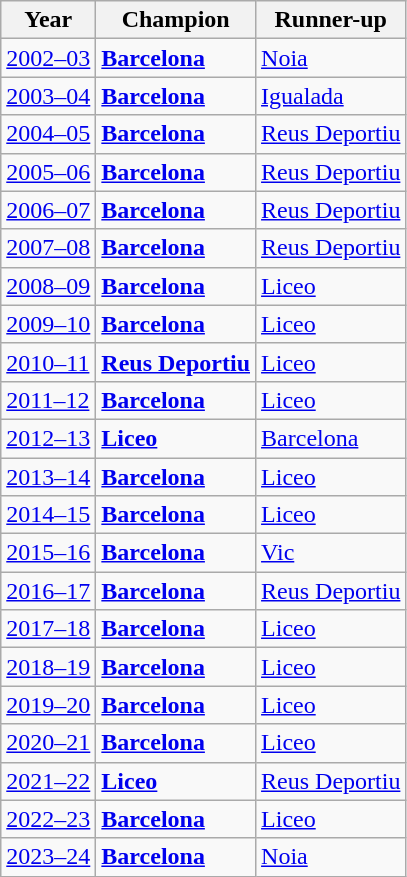<table class="wikitable">
<tr>
<th>Year</th>
<th>Champion</th>
<th>Runner-up</th>
</tr>
<tr>
<td><a href='#'>2002–03</a></td>
<td><strong><a href='#'>Barcelona</a></strong></td>
<td><a href='#'>Noia</a></td>
</tr>
<tr>
<td><a href='#'>2003–04</a></td>
<td><strong><a href='#'>Barcelona</a></strong></td>
<td><a href='#'>Igualada</a></td>
</tr>
<tr>
<td><a href='#'>2004–05</a></td>
<td><strong><a href='#'>Barcelona</a></strong></td>
<td><a href='#'>Reus Deportiu</a></td>
</tr>
<tr>
<td><a href='#'>2005–06</a></td>
<td><strong><a href='#'>Barcelona</a></strong></td>
<td><a href='#'>Reus Deportiu</a></td>
</tr>
<tr>
<td><a href='#'>2006–07</a></td>
<td><strong><a href='#'>Barcelona</a></strong></td>
<td><a href='#'>Reus Deportiu</a></td>
</tr>
<tr>
<td><a href='#'>2007–08</a></td>
<td><strong><a href='#'>Barcelona</a></strong></td>
<td><a href='#'>Reus Deportiu</a></td>
</tr>
<tr>
<td><a href='#'>2008–09</a></td>
<td><strong><a href='#'>Barcelona</a></strong></td>
<td><a href='#'>Liceo</a></td>
</tr>
<tr>
<td><a href='#'>2009–10</a></td>
<td><strong><a href='#'>Barcelona</a></strong></td>
<td><a href='#'>Liceo</a></td>
</tr>
<tr>
<td><a href='#'>2010–11</a></td>
<td><strong><a href='#'>Reus Deportiu</a></strong></td>
<td><a href='#'>Liceo</a></td>
</tr>
<tr>
<td><a href='#'>2011–12</a></td>
<td><strong><a href='#'>Barcelona</a></strong></td>
<td><a href='#'>Liceo</a></td>
</tr>
<tr>
<td><a href='#'>2012–13</a></td>
<td><strong><a href='#'>Liceo</a></strong></td>
<td><a href='#'>Barcelona</a></td>
</tr>
<tr>
<td><a href='#'>2013–14</a></td>
<td><strong><a href='#'>Barcelona</a></strong></td>
<td><a href='#'>Liceo</a></td>
</tr>
<tr>
<td><a href='#'>2014–15</a></td>
<td><strong><a href='#'>Barcelona</a></strong></td>
<td><a href='#'>Liceo</a></td>
</tr>
<tr>
<td><a href='#'>2015–16</a></td>
<td><strong><a href='#'>Barcelona</a></strong></td>
<td><a href='#'>Vic</a></td>
</tr>
<tr>
<td><a href='#'>2016–17</a></td>
<td><strong><a href='#'>Barcelona</a></strong></td>
<td><a href='#'>Reus Deportiu</a></td>
</tr>
<tr>
<td><a href='#'>2017–18</a></td>
<td><strong><a href='#'>Barcelona</a></strong></td>
<td><a href='#'>Liceo</a></td>
</tr>
<tr>
<td><a href='#'>2018–19</a></td>
<td><strong><a href='#'>Barcelona</a></strong></td>
<td><a href='#'>Liceo</a></td>
</tr>
<tr>
<td><a href='#'>2019–20</a></td>
<td><strong><a href='#'>Barcelona</a></strong></td>
<td><a href='#'>Liceo</a></td>
</tr>
<tr>
<td><a href='#'>2020–21</a></td>
<td><strong><a href='#'>Barcelona</a></strong></td>
<td><a href='#'>Liceo</a></td>
</tr>
<tr>
<td><a href='#'>2021–22</a></td>
<td><strong><a href='#'>Liceo</a></strong></td>
<td><a href='#'>Reus Deportiu</a></td>
</tr>
<tr>
<td><a href='#'>2022–23</a></td>
<td><strong><a href='#'>Barcelona</a></strong></td>
<td><a href='#'>Liceo</a></td>
</tr>
<tr>
<td><a href='#'>2023–24</a></td>
<td><strong><a href='#'>Barcelona</a></strong></td>
<td><a href='#'>Noia</a></td>
</tr>
</table>
